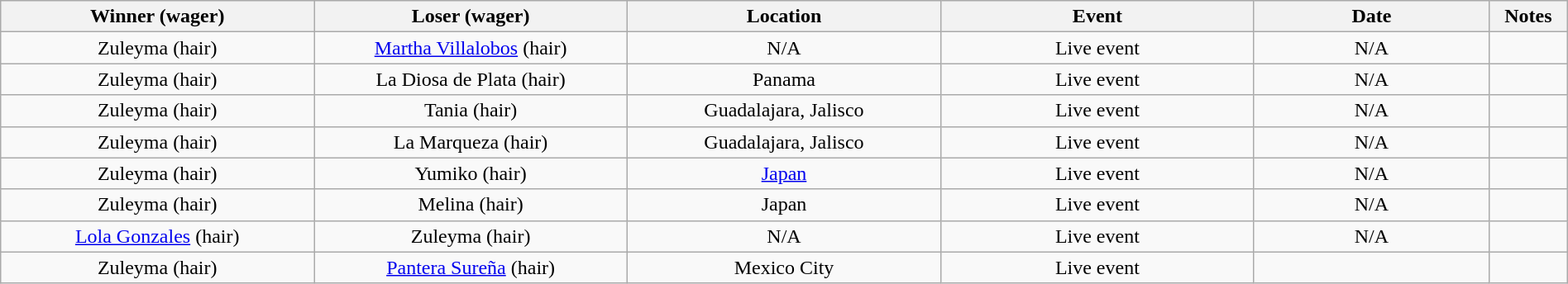<table class="wikitable sortable" width=100%  style="text-align: center">
<tr>
<th width=20% scope="col">Winner (wager)</th>
<th width=20% scope="col">Loser (wager)</th>
<th width=20% scope="col">Location</th>
<th width=20% scope="col">Event</th>
<th width=15% scope="col">Date</th>
<th class="unsortable" width=5% scope="col">Notes</th>
</tr>
<tr>
<td>Zuleyma (hair)</td>
<td><a href='#'>Martha Villalobos</a> (hair)</td>
<td>N/A</td>
<td>Live event</td>
<td>N/A</td>
<td> </td>
</tr>
<tr>
<td>Zuleyma (hair)</td>
<td>La Diosa de Plata (hair)</td>
<td>Panama</td>
<td>Live event</td>
<td>N/A</td>
<td> </td>
</tr>
<tr>
<td>Zuleyma (hair)</td>
<td>Tania (hair)</td>
<td>Guadalajara, Jalisco</td>
<td>Live event</td>
<td>N/A</td>
<td> </td>
</tr>
<tr>
<td>Zuleyma (hair)</td>
<td>La Marqueza (hair)</td>
<td>Guadalajara, Jalisco</td>
<td>Live event</td>
<td>N/A</td>
<td> </td>
</tr>
<tr>
<td>Zuleyma (hair)</td>
<td>Yumiko (hair)</td>
<td><a href='#'>Japan</a></td>
<td>Live event</td>
<td>N/A</td>
<td> </td>
</tr>
<tr>
<td>Zuleyma (hair)</td>
<td>Melina (hair)</td>
<td>Japan</td>
<td>Live event</td>
<td>N/A</td>
<td> </td>
</tr>
<tr>
<td><a href='#'>Lola Gonzales</a> (hair)</td>
<td>Zuleyma (hair)</td>
<td>N/A</td>
<td>Live event</td>
<td>N/A</td>
<td> </td>
</tr>
<tr>
<td>Zuleyma (hair)</td>
<td><a href='#'>Pantera Sureña</a> (hair)</td>
<td>Mexico City</td>
<td>Live event</td>
<td></td>
<td> </td>
</tr>
</table>
